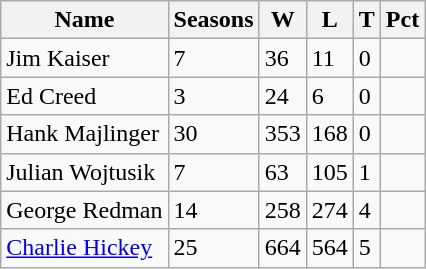<table class=wikitable>
<tr>
<th>Name</th>
<th>Seasons</th>
<th>W</th>
<th>L</th>
<th>T</th>
<th>Pct</th>
</tr>
<tr>
<td>Jim Kaiser</td>
<td>7</td>
<td>36</td>
<td>11</td>
<td>0</td>
<td></td>
</tr>
<tr>
<td>Ed Creed</td>
<td>3</td>
<td>24</td>
<td>6</td>
<td>0</td>
<td></td>
</tr>
<tr>
<td>Hank Majlinger</td>
<td>30</td>
<td>353</td>
<td>168</td>
<td>0</td>
<td></td>
</tr>
<tr>
<td>Julian Wojtusik</td>
<td>7</td>
<td>63</td>
<td>105</td>
<td>1</td>
<td></td>
</tr>
<tr>
<td>George Redman</td>
<td>14</td>
<td>258</td>
<td>274</td>
<td>4</td>
<td></td>
</tr>
<tr>
<td><a href='#'>Charlie Hickey</a></td>
<td>25</td>
<td>664</td>
<td>564</td>
<td>5</td>
<td></td>
</tr>
</table>
